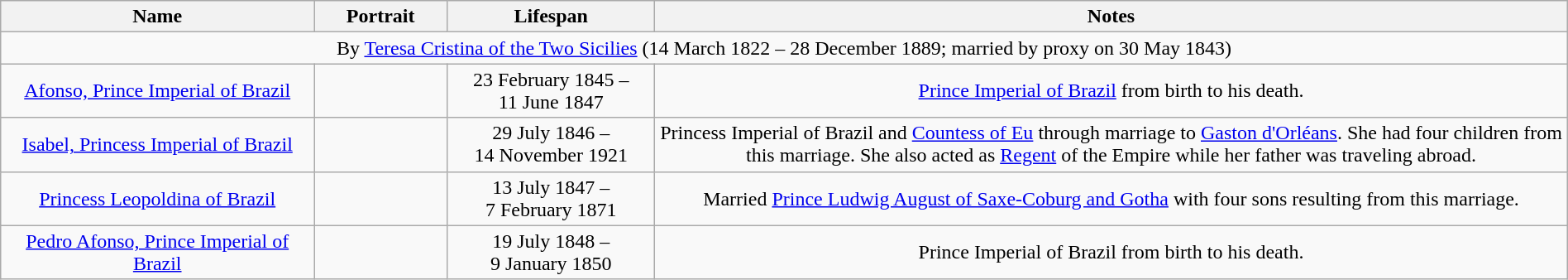<table style="text-align: center; width: 100%;" class="wikitable">
<tr>
<th style="width: 20%;">Name</th>
<th style="width: 100px;">Portrait</th>
<th style="width: 10em;">Lifespan</th>
<th>Notes</th>
</tr>
<tr>
<td colspan="4">By <a href='#'>Teresa Cristina of the Two Sicilies</a> (14 March 1822 – 28 December 1889; married by proxy on 30 May 1843)</td>
</tr>
<tr>
<td><a href='#'>Afonso, Prince Imperial of Brazil</a></td>
<td></td>
<td>23 February 1845 – <br> 11 June 1847</td>
<td><a href='#'>Prince Imperial of Brazil</a> from birth to his death.</td>
</tr>
<tr>
<td><a href='#'>Isabel, Princess Imperial of Brazil</a></td>
<td></td>
<td>29 July 1846 – <br> 14 November 1921</td>
<td>Princess Imperial of Brazil and <a href='#'>Countess of Eu</a> through marriage to <a href='#'>Gaston d'Orléans</a>. She had four children from this marriage. She also acted as <a href='#'>Regent</a> of the Empire while her father was traveling abroad.</td>
</tr>
<tr>
<td><a href='#'>Princess Leopoldina of Brazil</a></td>
<td></td>
<td>13 July 1847 – <br> 7 February 1871</td>
<td>Married <a href='#'>Prince Ludwig August of Saxe-Coburg and Gotha</a> with four sons resulting from this marriage.</td>
</tr>
<tr>
<td><a href='#'>Pedro Afonso, Prince Imperial of Brazil</a></td>
<td></td>
<td>19 July 1848 – <br> 9 January 1850</td>
<td>Prince Imperial of Brazil from birth to his death.</td>
</tr>
</table>
